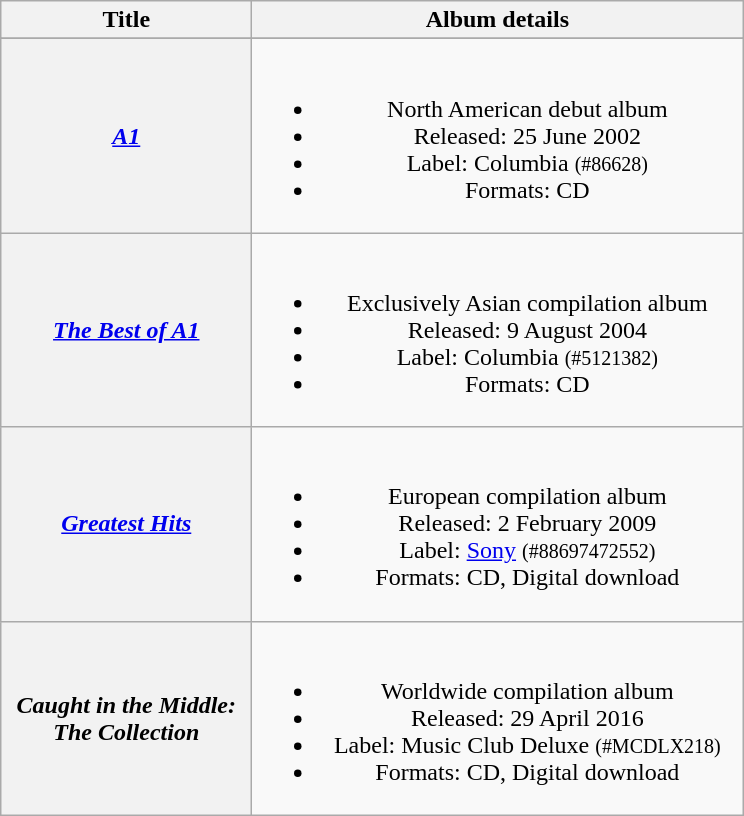<table class="wikitable plainrowheaders" style="text-align:center;">
<tr>
<th style="width:10em;">Title</th>
<th style="width:20em;">Album details</th>
</tr>
<tr>
</tr>
<tr>
<th scope="row"><em><a href='#'>A1</a></em></th>
<td><br><ul><li>North American debut album</li><li>Released: 25 June 2002</li><li>Label: Columbia <small>(#86628)</small></li><li>Formats: CD</li></ul></td>
</tr>
<tr>
<th scope="row"><em><a href='#'>The Best of A1</a></em></th>
<td><br><ul><li>Exclusively Asian compilation album</li><li>Released: 9 August 2004</li><li>Label: Columbia <small>(#5121382)</small></li><li>Formats: CD</li></ul></td>
</tr>
<tr>
<th scope="row"><em><a href='#'>Greatest Hits</a></em></th>
<td><br><ul><li>European compilation album</li><li>Released: 2 February 2009</li><li>Label: <a href='#'>Sony</a> <small>(#88697472552)</small></li><li>Formats: CD, Digital download</li></ul></td>
</tr>
<tr>
<th scope="row"><em>Caught in the Middle:<br>The Collection</em></th>
<td><br><ul><li>Worldwide compilation album</li><li>Released: 29 April 2016</li><li>Label: Music Club Deluxe <small>(#MCDLX218)</small></li><li>Formats: CD, Digital download</li></ul></td>
</tr>
</table>
